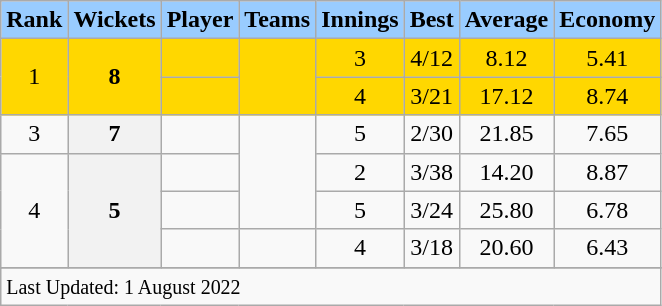<table class="wikitable plainrowheaders sortable">
<tr>
<th scope=col style="background:#9cf;">Rank</th>
<th scope=col style="background:#9cf;">Wickets</th>
<th scope=col style="background:#9cf;">Player</th>
<th scope=col style="background:#9cf;">Teams</th>
<th scope=col style="background:#9cf;">Innings</th>
<th scope=col style="background:#9cf;">Best</th>
<th scope=col style="background:#9cf;">Average</th>
<th scope=col style="background:#9cf;">Economy</th>
</tr>
<tr>
<td style="text-align:center; background:gold;" rowspan=2>1</td>
<th scope="row"  style="text-align:center; background:gold;" rowspan=2><strong>8</strong></th>
<td style="background:gold;"></td>
<td style="text-align:center; background:gold;" rowspan=2></td>
<td style="text-align:center; background:gold;">3</td>
<td style="text-align:center; background:gold;">4/12</td>
<td style="text-align:center; background:gold;">8.12</td>
<td style="text-align:center;  background:gold;">5.41</td>
</tr>
<tr>
<td style="background:gold;"></td>
<td style="text-align:center; background:gold;">4</td>
<td style="text-align:center; background:gold;">3/21</td>
<td style="text-align:center; background:gold;">17.12</td>
<td style="text-align:center; background:gold;">8.74</td>
</tr>
<tr>
<td align=center>3</td>
<th scope=row style=text-align:center;><strong>7</strong></th>
<td></td>
<td align=center rowspan=3></td>
<td align=center>5</td>
<td align=center>2/30</td>
<td align=center>21.85</td>
<td align=center>7.65</td>
</tr>
<tr>
<td align=center rowspan=3>4</td>
<th scope=row style=text-align:center; rowspan=3><strong>5</strong></th>
<td></td>
<td align=center>2</td>
<td align=center>3/38</td>
<td align=center>14.20</td>
<td align=center>8.87</td>
</tr>
<tr>
<td></td>
<td align=center>5</td>
<td align=center>3/24</td>
<td align=center>25.80</td>
<td align=center>6.78</td>
</tr>
<tr>
<td></td>
<td align=center></td>
<td align=center>4</td>
<td align=center>3/18</td>
<td align=center>20.60</td>
<td align=center>6.43</td>
</tr>
<tr>
</tr>
<tr class=sortbottom>
<td colspan=9><small>Last Updated: 1 August 2022</small></td>
</tr>
</table>
